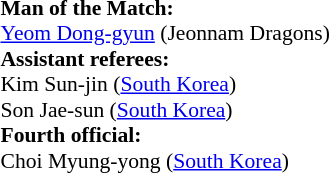<table width=100% style="font-size: 90%">
<tr>
<td><br><strong>Man of the Match:</strong>
<br><a href='#'>Yeom Dong-gyun</a> (Jeonnam Dragons)<br><strong>Assistant referees:</strong>
<br>Kim Sun-jin (<a href='#'>South Korea</a>)
<br>Son Jae-sun (<a href='#'>South Korea</a>)
<br><strong>Fourth official:</strong>
<br>Choi Myung-yong (<a href='#'>South Korea</a>)</td>
</tr>
</table>
